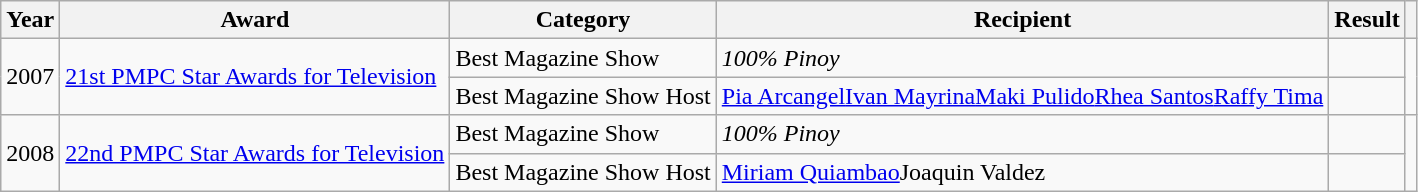<table class="wikitable">
<tr>
<th>Year</th>
<th>Award</th>
<th>Category</th>
<th>Recipient</th>
<th>Result</th>
<th></th>
</tr>
<tr>
<td rowspan=2>2007</td>
<td rowspan=2><a href='#'>21st PMPC Star Awards for Television</a></td>
<td>Best Magazine Show</td>
<td><em>100% Pinoy</em></td>
<td></td>
<td rowspan=2></td>
</tr>
<tr>
<td>Best Magazine Show Host</td>
<td><a href='#'>Pia Arcangel</a><a href='#'>Ivan Mayrina</a><a href='#'>Maki Pulido</a><a href='#'>Rhea Santos</a><a href='#'>Raffy Tima</a></td>
<td></td>
</tr>
<tr>
<td rowspan=2>2008</td>
<td rowspan=2><a href='#'>22nd PMPC Star Awards for Television</a></td>
<td>Best Magazine Show</td>
<td><em>100% Pinoy</em></td>
<td></td>
<td rowspan=2></td>
</tr>
<tr>
<td>Best Magazine Show Host</td>
<td><a href='#'>Miriam Quiambao</a>Joaquin Valdez</td>
<td></td>
</tr>
</table>
